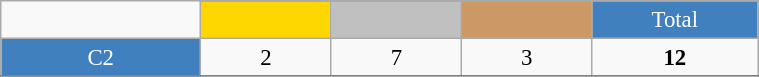<table class="wikitable"  style="font-size:95%; text-align:center; border:gray solid 1px; width:40%;">
<tr>
<td rowspan="2" style="width:3%;"></td>
</tr>
<tr>
<td style="width:2%;" bgcolor=gold></td>
<td style="width:2%;" bgcolor=silver></td>
<td style="width:2%;" bgcolor=cc9966></td>
<td style="width:2%; background-color:#4180be; color:white;">Total</td>
</tr>
<tr>
<td style="background-color:#4180be; color:white;">C2</td>
<td>2</td>
<td>7</td>
<td>3</td>
<td><strong>12</strong></td>
</tr>
<tr>
</tr>
</table>
